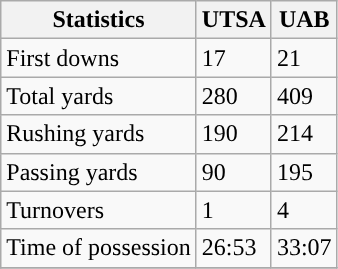<table class="wikitable">
<tr>
<th>Statistics</th>
<th>UTSA</th>
<th>UAB</th>
</tr>
<tr>
<td>First downs</td>
<td>17</td>
<td>21</td>
</tr>
<tr>
<td>Total yards</td>
<td>280</td>
<td>409</td>
</tr>
<tr>
<td>Rushing yards</td>
<td>190</td>
<td>214</td>
</tr>
<tr>
<td>Passing yards</td>
<td>90</td>
<td>195</td>
</tr>
<tr>
<td>Turnovers</td>
<td>1</td>
<td>4</td>
</tr>
<tr>
<td>Time of possession</td>
<td>26:53</td>
<td>33:07</td>
</tr>
<tr>
</tr>
</table>
